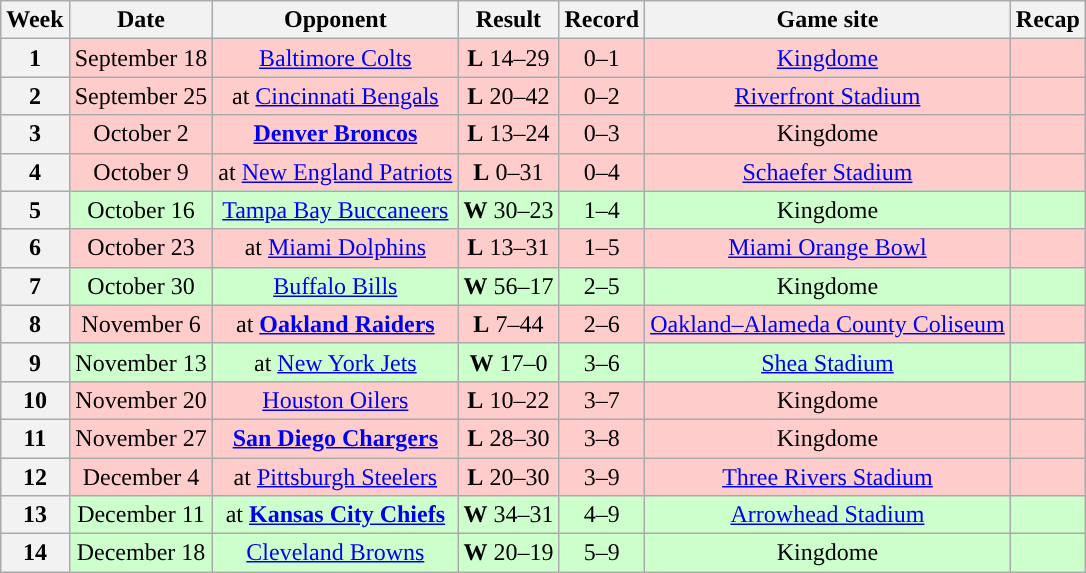<table class="wikitable" style="text-align:center">
<tr>
<th>Week</th>
<th>Date</th>
<th>Opponent</th>
<th>Result</th>
<th>Record</th>
<th>Game site</th>
<th>Recap</th>
</tr>
<tr style="background:#fcc">
<th>1</th>
<td>September 18</td>
<td><a href='#'>Baltimore Colts</a></td>
<td><strong>L</strong> 14–29</td>
<td>0–1</td>
<td><a href='#'>Kingdome</a></td>
<td></td>
</tr>
<tr style="background:#fcc">
<th>2</th>
<td>September 25</td>
<td>at <a href='#'>Cincinnati Bengals</a></td>
<td><strong>L</strong> 20–42</td>
<td>0–2</td>
<td><a href='#'>Riverfront Stadium</a></td>
<td></td>
</tr>
<tr style="background:#fcc">
<th>3</th>
<td>October 2</td>
<td><strong><a href='#'>Denver Broncos</a></strong></td>
<td><strong>L</strong> 13–24</td>
<td>0–3</td>
<td>Kingdome</td>
<td></td>
</tr>
<tr style="background:#fcc">
<th>4</th>
<td>October 9</td>
<td>at <a href='#'>New England Patriots</a></td>
<td><strong>L</strong> 0–31</td>
<td>0–4</td>
<td><a href='#'>Schaefer Stadium</a></td>
<td></td>
</tr>
<tr style="background:#cfc">
<th>5</th>
<td>October 16</td>
<td><a href='#'>Tampa Bay Buccaneers</a></td>
<td><strong>W</strong> 30–23</td>
<td>1–4</td>
<td>Kingdome</td>
<td></td>
</tr>
<tr style="background:#fcc">
<th>6</th>
<td>October 23</td>
<td>at <a href='#'>Miami Dolphins</a></td>
<td><strong>L</strong> 13–31</td>
<td>1–5</td>
<td><a href='#'>Miami Orange Bowl</a></td>
<td></td>
</tr>
<tr style="background:#cfc">
<th>7</th>
<td>October 30</td>
<td><a href='#'>Buffalo Bills</a></td>
<td><strong>W</strong> 56–17</td>
<td>2–5</td>
<td>Kingdome</td>
<td></td>
</tr>
<tr style="background:#fcc">
<th>8</th>
<td>November 6</td>
<td>at <strong><a href='#'>Oakland Raiders</a></strong></td>
<td><strong>L</strong> 7–44</td>
<td>2–6</td>
<td><a href='#'>Oakland–Alameda County Coliseum</a></td>
<td></td>
</tr>
<tr style="background:#cfc">
<th>9</th>
<td>November 13</td>
<td>at <a href='#'>New York Jets</a></td>
<td><strong>W</strong> 17–0</td>
<td>3–6</td>
<td><a href='#'>Shea Stadium</a></td>
<td></td>
</tr>
<tr style="background:#fcc">
<th>10</th>
<td>November 20</td>
<td><a href='#'>Houston Oilers</a></td>
<td><strong>L</strong> 10–22</td>
<td>3–7</td>
<td>Kingdome</td>
<td></td>
</tr>
<tr style="background:#fcc">
<th>11</th>
<td>November 27</td>
<td><strong><a href='#'>San Diego Chargers</a></strong></td>
<td><strong>L</strong> 28–30</td>
<td>3–8</td>
<td>Kingdome</td>
<td></td>
</tr>
<tr style="background:#fcc">
<th>12</th>
<td>December 4</td>
<td>at <a href='#'>Pittsburgh Steelers</a></td>
<td><strong>L</strong> 20–30</td>
<td>3–9</td>
<td><a href='#'>Three Rivers Stadium</a></td>
<td></td>
</tr>
<tr style="background:#cfc">
<th>13</th>
<td>December 11</td>
<td>at <strong><a href='#'>Kansas City Chiefs</a></strong></td>
<td><strong>W</strong> 34–31</td>
<td>4–9</td>
<td><a href='#'>Arrowhead Stadium</a></td>
<td></td>
</tr>
<tr style="background:#cfc">
<th>14</th>
<td>December 18</td>
<td><a href='#'>Cleveland Browns</a></td>
<td><strong>W</strong> 20–19</td>
<td>5–9</td>
<td>Kingdome</td>
<td></td>
</tr>
</table>
